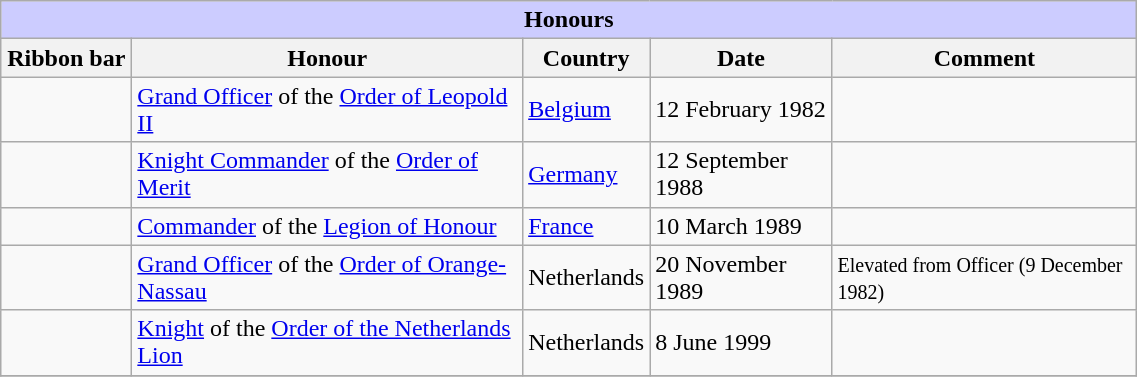<table class="wikitable" style="width:60%;">
<tr style="background:#ccf; text-align:center;">
<td colspan=5><strong>Honours</strong></td>
</tr>
<tr>
<th style="width:80px;">Ribbon bar</th>
<th>Honour</th>
<th>Country</th>
<th>Date</th>
<th>Comment</th>
</tr>
<tr>
<td></td>
<td><a href='#'>Grand Officer</a> of the <a href='#'>Order of Leopold II</a></td>
<td><a href='#'>Belgium</a></td>
<td>12 February 1982</td>
<td></td>
</tr>
<tr>
<td></td>
<td><a href='#'>Knight Commander</a> of the <a href='#'>Order of Merit</a></td>
<td><a href='#'>Germany</a></td>
<td>12 September 1988</td>
<td></td>
</tr>
<tr>
<td></td>
<td><a href='#'>Commander</a> of the <a href='#'>Legion of Honour</a></td>
<td><a href='#'>France</a></td>
<td>10 March 1989</td>
<td></td>
</tr>
<tr>
<td></td>
<td><a href='#'>Grand Officer</a> of the <a href='#'>Order of Orange-Nassau</a></td>
<td>Netherlands</td>
<td>20 November 1989</td>
<td><small>Elevated from Officer (9 December 1982)</small></td>
</tr>
<tr>
<td></td>
<td><a href='#'>Knight</a> of the <a href='#'>Order of the Netherlands Lion</a></td>
<td>Netherlands</td>
<td>8 June 1999</td>
<td></td>
</tr>
<tr>
</tr>
</table>
